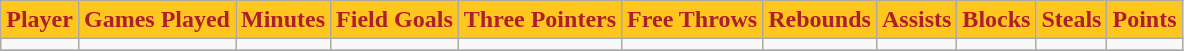<table class="wikitable" style="text-align:center">
<tr>
<th style=" background:#FFC61E;color:#AF1E2D;">Player</th>
<th style=" background:#FFC61E;color:#AF1E2D;">Games Played</th>
<th style=" background:#FFC61E;color:#AF1E2D;">Minutes</th>
<th style=" background:#FFC61E;color:#AF1E2D;">Field Goals</th>
<th style=" background:#FFC61E;color:#AF1E2D;">Three Pointers</th>
<th style=" background:#FFC61E;color:#AF1E2D;">Free Throws</th>
<th style=" background:#FFC61E;color:#AF1E2D;">Rebounds</th>
<th style=" background:#FFC61E;color:#AF1E2D;">Assists</th>
<th style=" background:#FFC61E;color:#AF1E2D;">Blocks</th>
<th style=" background:#FFC61E;color:#AF1E2D;">Steals</th>
<th style=" background:#FFC61E;color:#AF1E2D;">Points</th>
</tr>
<tr>
<td></td>
<td></td>
<td></td>
<td></td>
<td></td>
<td></td>
<td></td>
<td></td>
<td></td>
<td></td>
<td></td>
</tr>
<tr>
</tr>
</table>
